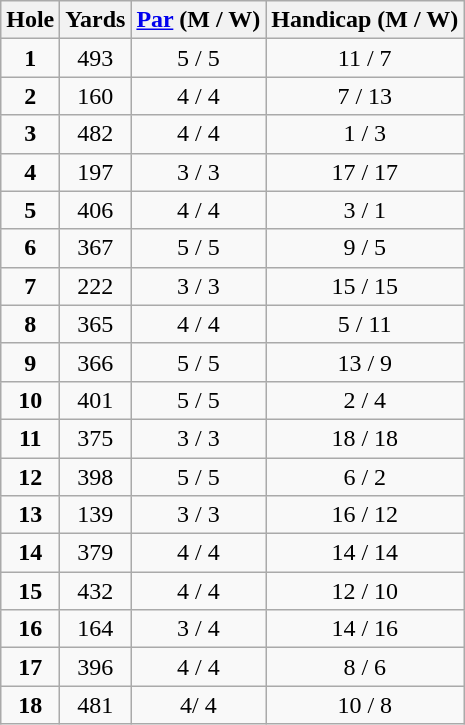<table class="sortable wikitable" style="text-align:center;">
<tr>
<th>Hole</th>
<th>Yards</th>
<th><a href='#'>Par</a> (M / W)</th>
<th>Handicap (M / W)</th>
</tr>
<tr>
<td><strong>1</strong></td>
<td>493</td>
<td>5 / 5</td>
<td>11 / 7</td>
</tr>
<tr>
<td><strong>2</strong></td>
<td>160</td>
<td>4 / 4</td>
<td>7 / 13</td>
</tr>
<tr>
<td><strong>3</strong></td>
<td>482</td>
<td>4 / 4</td>
<td>1 / 3</td>
</tr>
<tr>
<td><strong>4</strong></td>
<td>197</td>
<td>3 / 3</td>
<td>17 / 17</td>
</tr>
<tr>
<td><strong>5</strong></td>
<td>406</td>
<td>4 / 4</td>
<td>3 / 1</td>
</tr>
<tr>
<td><strong>6</strong></td>
<td>367</td>
<td>5 / 5</td>
<td>9 / 5</td>
</tr>
<tr>
<td><strong>7</strong></td>
<td>222</td>
<td>3 / 3</td>
<td>15 / 15</td>
</tr>
<tr>
<td><strong>8</strong></td>
<td>365</td>
<td>4 / 4</td>
<td>5 / 11</td>
</tr>
<tr>
<td><strong>9</strong></td>
<td>366</td>
<td>5 / 5</td>
<td>13 / 9</td>
</tr>
<tr>
<td><strong>10</strong></td>
<td>401</td>
<td>5 / 5</td>
<td>2 / 4</td>
</tr>
<tr>
<td><strong>11</strong></td>
<td>375</td>
<td>3 / 3</td>
<td>18 / 18</td>
</tr>
<tr>
<td><strong>12</strong></td>
<td>398</td>
<td>5 / 5</td>
<td>6 / 2</td>
</tr>
<tr>
<td><strong>13</strong></td>
<td>139</td>
<td>3 / 3</td>
<td>16 / 12</td>
</tr>
<tr>
<td><strong>14</strong></td>
<td>379</td>
<td>4 / 4</td>
<td>14 / 14</td>
</tr>
<tr>
<td><strong>15</strong></td>
<td>432</td>
<td>4 / 4</td>
<td>12 / 10</td>
</tr>
<tr>
<td><strong>16</strong></td>
<td>164</td>
<td>3 / 4</td>
<td>14 / 16</td>
</tr>
<tr>
<td><strong>17</strong></td>
<td>396</td>
<td>4 / 4</td>
<td>8 / 6</td>
</tr>
<tr>
<td><strong>18</strong></td>
<td>481</td>
<td>4/ 4</td>
<td>10 /  8</td>
</tr>
</table>
